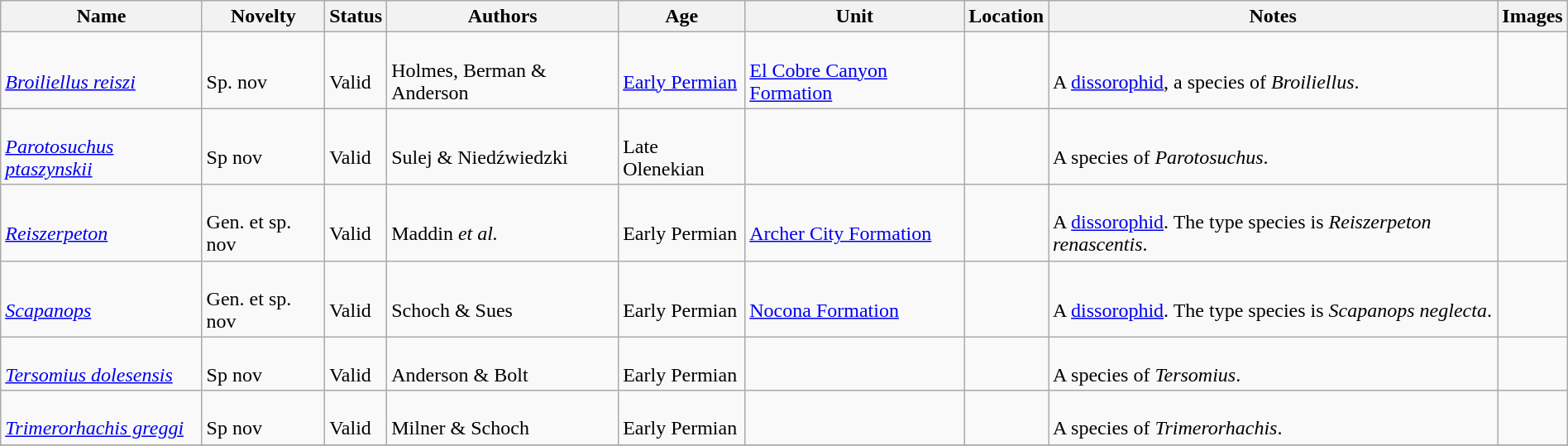<table class="wikitable sortable" align="center" width="100%">
<tr>
<th>Name</th>
<th>Novelty</th>
<th>Status</th>
<th>Authors</th>
<th>Age</th>
<th>Unit</th>
<th>Location</th>
<th>Notes</th>
<th>Images</th>
</tr>
<tr>
<td><br><em><a href='#'>Broiliellus reiszi</a></em></td>
<td><br>Sp. nov</td>
<td><br>Valid</td>
<td><br>Holmes, Berman & Anderson</td>
<td><br><a href='#'>Early Permian</a></td>
<td><br><a href='#'>El Cobre Canyon Formation</a></td>
<td><br></td>
<td><br>A <a href='#'>dissorophid</a>, a species of <em>Broiliellus</em>.</td>
<td></td>
</tr>
<tr>
<td><br><em><a href='#'>Parotosuchus ptaszynskii</a></em></td>
<td><br>Sp nov</td>
<td><br>Valid</td>
<td><br>Sulej & Niedźwiedzki</td>
<td><br>Late Olenekian</td>
<td></td>
<td><br></td>
<td><br>A species of <em>Parotosuchus</em>.</td>
<td></td>
</tr>
<tr>
<td><br><em><a href='#'>Reiszerpeton</a></em></td>
<td><br>Gen. et sp. nov</td>
<td><br>Valid</td>
<td><br>Maddin <em>et al.</em></td>
<td><br>Early Permian</td>
<td><br><a href='#'>Archer City Formation</a></td>
<td><br></td>
<td><br>A <a href='#'>dissorophid</a>. The type species is <em>Reiszerpeton renascentis</em>.</td>
<td></td>
</tr>
<tr>
<td><br><em><a href='#'>Scapanops</a></em></td>
<td><br>Gen. et sp. nov</td>
<td><br>Valid</td>
<td><br>Schoch & Sues</td>
<td><br>Early Permian</td>
<td><br><a href='#'>Nocona Formation</a></td>
<td><br></td>
<td><br>A <a href='#'>dissorophid</a>. The type species is <em>Scapanops neglecta</em>.</td>
<td></td>
</tr>
<tr>
<td><br><em><a href='#'>Tersomius dolesensis</a></em></td>
<td><br>Sp nov</td>
<td><br>Valid</td>
<td><br>Anderson & Bolt</td>
<td><br>Early Permian</td>
<td></td>
<td><br></td>
<td><br>A species of <em>Tersomius</em>.</td>
<td></td>
</tr>
<tr>
<td><br><em><a href='#'>Trimerorhachis greggi</a></em></td>
<td><br>Sp nov</td>
<td><br>Valid</td>
<td><br>Milner & Schoch</td>
<td><br>Early Permian</td>
<td></td>
<td><br></td>
<td><br>A species of <em>Trimerorhachis</em>.</td>
<td></td>
</tr>
<tr>
</tr>
</table>
